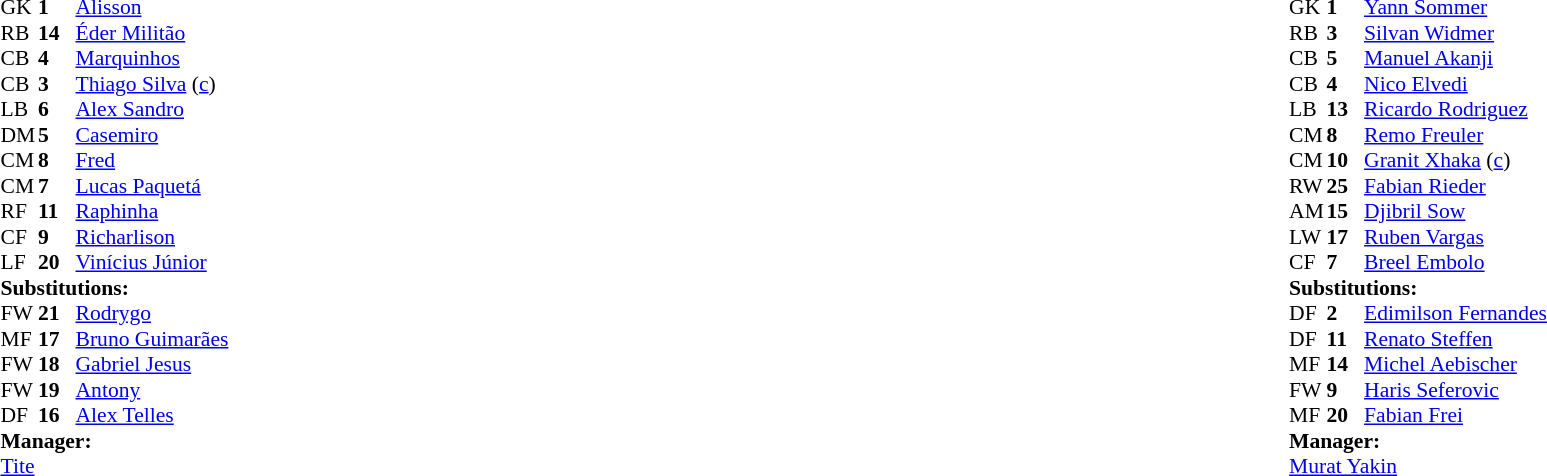<table width="100%">
<tr>
<td valign="top" width="40%"><br><table style="font-size:90%" cellspacing="0" cellpadding="0">
<tr>
<th width=25></th>
<th width=25></th>
</tr>
<tr>
<td>GK</td>
<td><strong>1</strong></td>
<td><a href='#'>Alisson</a></td>
</tr>
<tr>
<td>RB</td>
<td><strong>14</strong></td>
<td><a href='#'>Éder Militão</a></td>
</tr>
<tr>
<td>CB</td>
<td><strong>4</strong></td>
<td><a href='#'>Marquinhos</a></td>
</tr>
<tr>
<td>CB</td>
<td><strong>3</strong></td>
<td><a href='#'>Thiago Silva</a> (<a href='#'>c</a>)</td>
</tr>
<tr>
<td>LB</td>
<td><strong>6</strong></td>
<td><a href='#'>Alex Sandro</a></td>
<td></td>
<td></td>
</tr>
<tr>
<td>DM</td>
<td><strong>5</strong></td>
<td><a href='#'>Casemiro</a></td>
</tr>
<tr>
<td>CM</td>
<td><strong>8</strong></td>
<td><a href='#'>Fred</a></td>
<td></td>
<td></td>
</tr>
<tr>
<td>CM</td>
<td><strong>7</strong></td>
<td><a href='#'>Lucas Paquetá</a></td>
<td></td>
<td></td>
</tr>
<tr>
<td>RF</td>
<td><strong>11</strong></td>
<td><a href='#'>Raphinha</a></td>
<td></td>
<td></td>
</tr>
<tr>
<td>CF</td>
<td><strong>9</strong></td>
<td><a href='#'>Richarlison</a></td>
<td></td>
<td></td>
</tr>
<tr>
<td>LF</td>
<td><strong>20</strong></td>
<td><a href='#'>Vinícius Júnior</a></td>
</tr>
<tr>
<td colspan=3><strong>Substitutions:</strong></td>
</tr>
<tr>
<td>FW</td>
<td><strong>21</strong></td>
<td><a href='#'>Rodrygo</a></td>
<td></td>
<td></td>
</tr>
<tr>
<td>MF</td>
<td><strong>17</strong></td>
<td><a href='#'>Bruno Guimarães</a></td>
<td></td>
<td></td>
</tr>
<tr>
<td>FW</td>
<td><strong>18</strong></td>
<td><a href='#'>Gabriel Jesus</a></td>
<td></td>
<td></td>
</tr>
<tr>
<td>FW</td>
<td><strong>19</strong></td>
<td><a href='#'>Antony</a></td>
<td></td>
<td></td>
</tr>
<tr>
<td>DF</td>
<td><strong>16</strong></td>
<td><a href='#'>Alex Telles</a></td>
<td></td>
<td></td>
</tr>
<tr>
<td colspan=3><strong>Manager:</strong></td>
</tr>
<tr>
<td colspan=3><a href='#'>Tite</a></td>
</tr>
</table>
</td>
<td valign="top"></td>
<td valign="top" width="50%"><br><table style="font-size:90%; margin:auto" cellspacing="0" cellpadding="0">
<tr>
<th width=25></th>
<th width=25></th>
</tr>
<tr>
<td>GK</td>
<td><strong>1</strong></td>
<td><a href='#'>Yann Sommer</a></td>
</tr>
<tr>
<td>RB</td>
<td><strong>3</strong></td>
<td><a href='#'>Silvan Widmer</a></td>
<td></td>
<td></td>
</tr>
<tr>
<td>CB</td>
<td><strong>5</strong></td>
<td><a href='#'>Manuel Akanji</a></td>
</tr>
<tr>
<td>CB</td>
<td><strong>4</strong></td>
<td><a href='#'>Nico Elvedi</a></td>
</tr>
<tr>
<td>LB</td>
<td><strong>13</strong></td>
<td><a href='#'>Ricardo Rodriguez</a></td>
</tr>
<tr>
<td>CM</td>
<td><strong>8</strong></td>
<td><a href='#'>Remo Freuler</a></td>
</tr>
<tr>
<td>CM</td>
<td><strong>10</strong></td>
<td><a href='#'>Granit Xhaka</a> (<a href='#'>c</a>)</td>
</tr>
<tr>
<td>RW</td>
<td><strong>25</strong></td>
<td><a href='#'>Fabian Rieder</a></td>
<td></td>
<td></td>
</tr>
<tr>
<td>AM</td>
<td><strong>15</strong></td>
<td><a href='#'>Djibril Sow</a></td>
<td></td>
<td></td>
</tr>
<tr>
<td>LW</td>
<td><strong>17</strong></td>
<td><a href='#'>Ruben Vargas</a></td>
<td></td>
<td></td>
</tr>
<tr>
<td>CF</td>
<td><strong>7</strong></td>
<td><a href='#'>Breel Embolo</a></td>
<td></td>
<td></td>
</tr>
<tr>
<td colspan=3><strong>Substitutions:</strong></td>
</tr>
<tr>
<td>DF</td>
<td><strong>2</strong></td>
<td><a href='#'>Edimilson Fernandes</a></td>
<td></td>
<td></td>
</tr>
<tr>
<td>DF</td>
<td><strong>11</strong></td>
<td><a href='#'>Renato Steffen</a></td>
<td></td>
<td></td>
</tr>
<tr>
<td>MF</td>
<td><strong>14</strong></td>
<td><a href='#'>Michel Aebischer</a></td>
<td></td>
<td></td>
</tr>
<tr>
<td>FW</td>
<td><strong>9</strong></td>
<td><a href='#'>Haris Seferovic</a></td>
<td></td>
<td></td>
</tr>
<tr>
<td>MF</td>
<td><strong>20</strong></td>
<td><a href='#'>Fabian Frei</a></td>
<td></td>
<td></td>
</tr>
<tr>
<td colspan=3><strong>Manager:</strong></td>
</tr>
<tr>
<td colspan=3><a href='#'>Murat Yakin</a></td>
</tr>
</table>
</td>
</tr>
</table>
